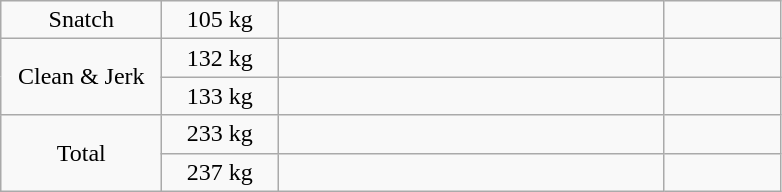<table class = "wikitable" style="text-align:center;">
<tr>
<td width=100>Snatch</td>
<td width=70>105 kg</td>
<td width=250 align=left></td>
<td width=70></td>
</tr>
<tr>
<td rowspan=2>Clean & Jerk</td>
<td>132 kg</td>
<td align=left></td>
<td></td>
</tr>
<tr>
<td>133 kg</td>
<td align=left></td>
<td></td>
</tr>
<tr>
<td rowspan=2>Total</td>
<td>233 kg</td>
<td align=left></td>
<td></td>
</tr>
<tr>
<td>237 kg</td>
<td align=left></td>
<td></td>
</tr>
</table>
